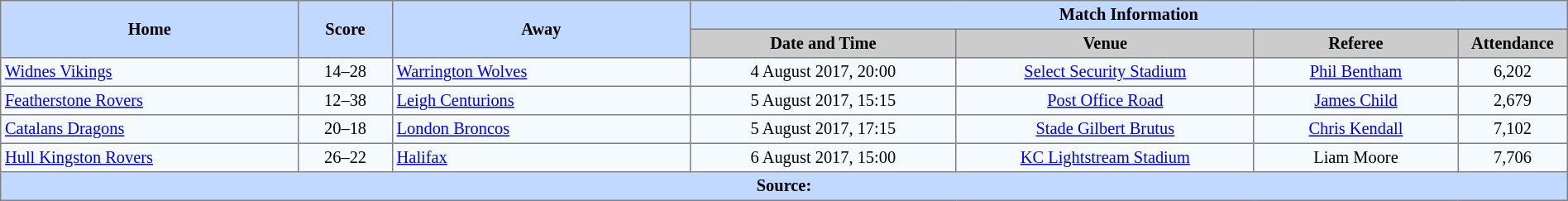<table border=1 style="border-collapse:collapse; font-size:85%; text-align:center;" cellpadding=3 cellspacing=0 width=100%>
<tr bgcolor=#C1D8FF>
<th rowspan=2 width=19%>Home</th>
<th rowspan=2 width=6%>Score</th>
<th rowspan=2 width=19%>Away</th>
<th colspan=6>Match Information</th>
</tr>
<tr bgcolor=#CCCCCC>
<th width=17%>Date and Time</th>
<th width=19%>Venue</th>
<th width=13%>Referee</th>
<th width=7%>Attendance</th>
</tr>
<tr bgcolor=#F5FAFF>
<td align=left> <a href='#'>Widnes Vikings</a></td>
<td>14–28</td>
<td align=left> <a href='#'>Warrington Wolves</a></td>
<td>4 August 2017, 20:00</td>
<td><a href='#'>Select Security Stadium</a></td>
<td><a href='#'>Phil Bentham</a></td>
<td>6,202</td>
</tr>
<tr bgcolor=#F5FAFF>
<td align=left> <a href='#'>Featherstone Rovers</a></td>
<td>12–38</td>
<td align=left> <a href='#'>Leigh Centurions</a></td>
<td>5 August 2017, 15:15</td>
<td><a href='#'>Post Office Road</a></td>
<td><a href='#'>James Child</a></td>
<td>2,679</td>
</tr>
<tr bgcolor=#F5FAFF>
<td align=left> <a href='#'>Catalans Dragons</a></td>
<td>20–18</td>
<td align=left> <a href='#'>London Broncos</a></td>
<td>5 August 2017, 17:15</td>
<td><a href='#'>Stade Gilbert Brutus</a></td>
<td><a href='#'>Chris Kendall</a></td>
<td>7,102</td>
</tr>
<tr bgcolor=#F5FAFF>
<td align=left> <a href='#'>Hull Kingston Rovers</a></td>
<td>26–22</td>
<td align=left> <a href='#'>Halifax</a></td>
<td>6 August 2017, 15:00</td>
<td><a href='#'>KC Lightstream Stadium</a></td>
<td>Liam Moore</td>
<td>7,706</td>
</tr>
<tr style="background:#c1d8ff;">
<th colspan=12>Source:</th>
</tr>
</table>
